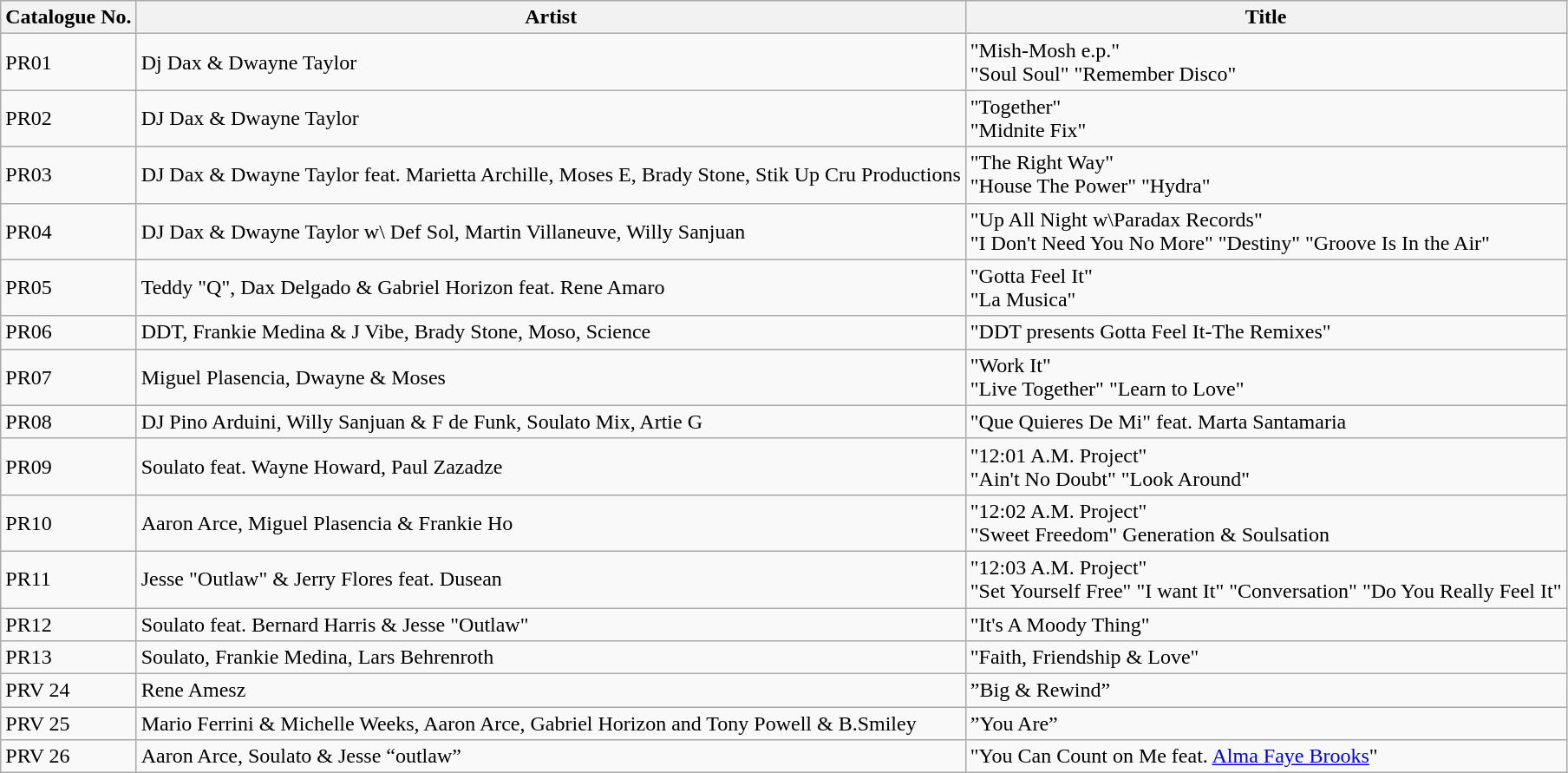<table class="wikitable" style="text-align:left;">
<tr>
<th><strong>Catalogue No.</strong></th>
<th><strong>Artist</strong></th>
<th><strong>Title</strong></th>
</tr>
<tr>
<td>PR01</td>
<td>Dj Dax & Dwayne Taylor</td>
<td>"Mish-Mosh e.p."<br>"Soul Soul"
"Remember Disco"</td>
</tr>
<tr>
<td>PR02</td>
<td>DJ Dax & Dwayne Taylor</td>
<td>"Together"<br>"Midnite Fix"</td>
</tr>
<tr>
<td>PR03</td>
<td>DJ Dax & Dwayne Taylor feat. Marietta Archille, Moses E, Brady Stone, Stik Up Cru Productions</td>
<td>"The Right Way"<br>"House The Power"
"Hydra"</td>
</tr>
<tr>
<td>PR04</td>
<td>DJ Dax & Dwayne Taylor w\ Def Sol, Martin Villaneuve, Willy Sanjuan</td>
<td>"Up All Night w\Paradax Records"<br>"I Don't Need You No More"
"Destiny"
"Groove Is In the Air"</td>
</tr>
<tr>
<td>PR05</td>
<td>Teddy "Q", Dax Delgado & Gabriel Horizon feat. Rene Amaro</td>
<td>"Gotta Feel It"<br>"La Musica"</td>
</tr>
<tr>
<td>PR06</td>
<td>DDT, Frankie Medina & J Vibe, Brady Stone, Moso, Science</td>
<td>"DDT presents Gotta Feel It-The Remixes"</td>
</tr>
<tr>
<td>PR07</td>
<td>Miguel Plasencia, Dwayne & Moses</td>
<td>"Work It"<br>"Live Together"
"Learn to Love"</td>
</tr>
<tr>
<td>PR08</td>
<td>DJ Pino Arduini, Willy Sanjuan & F de Funk, Soulato Mix, Artie G</td>
<td>"Que Quieres De Mi" feat. Marta Santamaria</td>
</tr>
<tr>
<td>PR09</td>
<td>Soulato feat. Wayne Howard, Paul Zazadze</td>
<td>"12:01 A.M. Project"<br>"Ain't No Doubt"
"Look Around"</td>
</tr>
<tr>
<td>PR10</td>
<td>Aaron Arce, Miguel Plasencia & Frankie Ho</td>
<td>"12:02 A.M. Project"<br>"Sweet Freedom"
Generation & Soulsation</td>
</tr>
<tr>
<td>PR11</td>
<td>Jesse "Outlaw" & Jerry Flores feat. Dusean</td>
<td>"12:03 A.M. Project"<br>"Set Yourself Free"
"I want It"
"Conversation"
"Do You Really Feel It"</td>
</tr>
<tr>
<td>PR12</td>
<td>Soulato feat. Bernard Harris & Jesse "Outlaw"</td>
<td>"It's A Moody Thing"</td>
</tr>
<tr>
<td>PR13</td>
<td>Soulato, Frankie Medina, Lars Behrenroth</td>
<td>"Faith, Friendship & Love"</td>
</tr>
<tr>
<td>PRV 24</td>
<td>Rene Amesz</td>
<td>”Big & Rewind”</td>
</tr>
<tr>
<td>PRV 25</td>
<td>Mario Ferrini & Michelle Weeks, Aaron Arce, Gabriel Horizon and Tony Powell & B.Smiley</td>
<td>”You Are”</td>
</tr>
<tr>
<td>PRV 26</td>
<td>Aaron Arce, Soulato & Jesse “outlaw”</td>
<td>"You Can Count on Me feat. <a href='#'>Alma Faye Brooks</a>"</td>
</tr>
</table>
